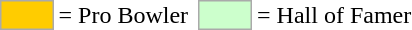<table>
<tr>
<td style="background-color:#FFCC00; border:1px solid #aaaaaa; width:2em;"></td>
<td>= Pro Bowler </td>
<td></td>
<td style="background-color:#CCFFCC; border:1px solid #aaaaaa; width:2em;"></td>
<td>= Hall of Famer</td>
</tr>
</table>
